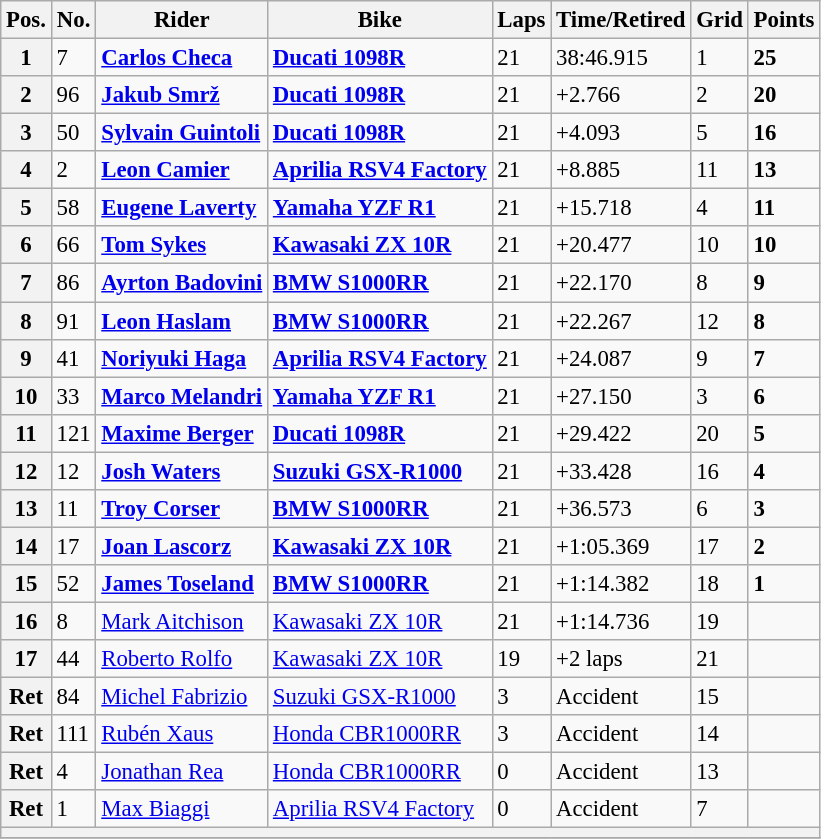<table class="wikitable" style="font-size: 95%;">
<tr>
<th>Pos.</th>
<th>No.</th>
<th>Rider</th>
<th>Bike</th>
<th>Laps</th>
<th>Time/Retired</th>
<th>Grid</th>
<th>Points</th>
</tr>
<tr>
<th>1</th>
<td>7</td>
<td> <strong><a href='#'>Carlos Checa</a></strong></td>
<td><strong><a href='#'>Ducati 1098R</a></strong></td>
<td>21</td>
<td>38:46.915</td>
<td>1</td>
<td><strong>25</strong></td>
</tr>
<tr>
<th>2</th>
<td>96</td>
<td> <strong><a href='#'>Jakub Smrž</a></strong></td>
<td><strong><a href='#'>Ducati 1098R</a></strong></td>
<td>21</td>
<td>+2.766</td>
<td>2</td>
<td><strong>20</strong></td>
</tr>
<tr>
<th>3</th>
<td>50</td>
<td> <strong><a href='#'>Sylvain Guintoli</a></strong></td>
<td><strong><a href='#'>Ducati 1098R</a></strong></td>
<td>21</td>
<td>+4.093</td>
<td>5</td>
<td><strong>16</strong></td>
</tr>
<tr>
<th>4</th>
<td>2</td>
<td> <strong><a href='#'>Leon Camier</a></strong></td>
<td><strong><a href='#'>Aprilia RSV4 Factory</a></strong></td>
<td>21</td>
<td>+8.885</td>
<td>11</td>
<td><strong>13</strong></td>
</tr>
<tr>
<th>5</th>
<td>58</td>
<td> <strong><a href='#'>Eugene Laverty</a></strong></td>
<td><strong><a href='#'>Yamaha YZF R1</a></strong></td>
<td>21</td>
<td>+15.718</td>
<td>4</td>
<td><strong>11</strong></td>
</tr>
<tr>
<th>6</th>
<td>66</td>
<td> <strong><a href='#'>Tom Sykes</a></strong></td>
<td><strong><a href='#'>Kawasaki ZX 10R</a></strong></td>
<td>21</td>
<td>+20.477</td>
<td>10</td>
<td><strong>10</strong></td>
</tr>
<tr>
<th>7</th>
<td>86</td>
<td> <strong><a href='#'>Ayrton Badovini</a></strong></td>
<td><strong><a href='#'>BMW S1000RR</a></strong></td>
<td>21</td>
<td>+22.170</td>
<td>8</td>
<td><strong>9</strong></td>
</tr>
<tr>
<th>8</th>
<td>91</td>
<td> <strong><a href='#'>Leon Haslam</a></strong></td>
<td><strong><a href='#'>BMW S1000RR</a></strong></td>
<td>21</td>
<td>+22.267</td>
<td>12</td>
<td><strong>8</strong></td>
</tr>
<tr>
<th>9</th>
<td>41</td>
<td> <strong><a href='#'>Noriyuki Haga</a></strong></td>
<td><strong><a href='#'>Aprilia RSV4 Factory</a></strong></td>
<td>21</td>
<td>+24.087</td>
<td>9</td>
<td><strong>7</strong></td>
</tr>
<tr>
<th>10</th>
<td>33</td>
<td> <strong><a href='#'>Marco Melandri</a></strong></td>
<td><strong><a href='#'>Yamaha YZF R1</a></strong></td>
<td>21</td>
<td>+27.150</td>
<td>3</td>
<td><strong>6</strong></td>
</tr>
<tr>
<th>11</th>
<td>121</td>
<td> <strong><a href='#'>Maxime Berger</a></strong></td>
<td><strong><a href='#'>Ducati 1098R</a></strong></td>
<td>21</td>
<td>+29.422</td>
<td>20</td>
<td><strong>5</strong></td>
</tr>
<tr>
<th>12</th>
<td>12</td>
<td> <strong><a href='#'>Josh Waters</a></strong></td>
<td><strong><a href='#'>Suzuki GSX-R1000</a></strong></td>
<td>21</td>
<td>+33.428</td>
<td>16</td>
<td><strong>4</strong></td>
</tr>
<tr>
<th>13</th>
<td>11</td>
<td> <strong><a href='#'>Troy Corser</a></strong></td>
<td><strong><a href='#'>BMW S1000RR</a></strong></td>
<td>21</td>
<td>+36.573</td>
<td>6</td>
<td><strong>3</strong></td>
</tr>
<tr>
<th>14</th>
<td>17</td>
<td> <strong><a href='#'>Joan Lascorz</a></strong></td>
<td><strong><a href='#'>Kawasaki ZX 10R</a></strong></td>
<td>21</td>
<td>+1:05.369</td>
<td>17</td>
<td><strong>2</strong></td>
</tr>
<tr>
<th>15</th>
<td>52</td>
<td> <strong><a href='#'>James Toseland</a></strong></td>
<td><strong><a href='#'>BMW S1000RR</a></strong></td>
<td>21</td>
<td>+1:14.382</td>
<td>18</td>
<td><strong>1</strong></td>
</tr>
<tr>
<th>16</th>
<td>8</td>
<td> <a href='#'>Mark Aitchison</a></td>
<td><a href='#'>Kawasaki ZX 10R</a></td>
<td>21</td>
<td>+1:14.736</td>
<td>19</td>
<td></td>
</tr>
<tr>
<th>17</th>
<td>44</td>
<td> <a href='#'>Roberto Rolfo</a></td>
<td><a href='#'>Kawasaki ZX 10R</a></td>
<td>19</td>
<td>+2 laps</td>
<td>21</td>
<td></td>
</tr>
<tr>
<th>Ret</th>
<td>84</td>
<td> <a href='#'>Michel Fabrizio</a></td>
<td><a href='#'>Suzuki GSX-R1000</a></td>
<td>3</td>
<td>Accident</td>
<td>15</td>
<td></td>
</tr>
<tr>
<th>Ret</th>
<td>111</td>
<td> <a href='#'>Rubén Xaus</a></td>
<td><a href='#'>Honda CBR1000RR</a></td>
<td>3</td>
<td>Accident</td>
<td>14</td>
<td></td>
</tr>
<tr>
<th>Ret</th>
<td>4</td>
<td> <a href='#'>Jonathan Rea</a></td>
<td><a href='#'>Honda CBR1000RR</a></td>
<td>0</td>
<td>Accident</td>
<td>13</td>
<td></td>
</tr>
<tr>
<th>Ret</th>
<td>1</td>
<td> <a href='#'>Max Biaggi</a></td>
<td><a href='#'>Aprilia RSV4 Factory</a></td>
<td>0</td>
<td>Accident</td>
<td>7</td>
<td></td>
</tr>
<tr>
<th colspan=8></th>
</tr>
<tr>
</tr>
</table>
